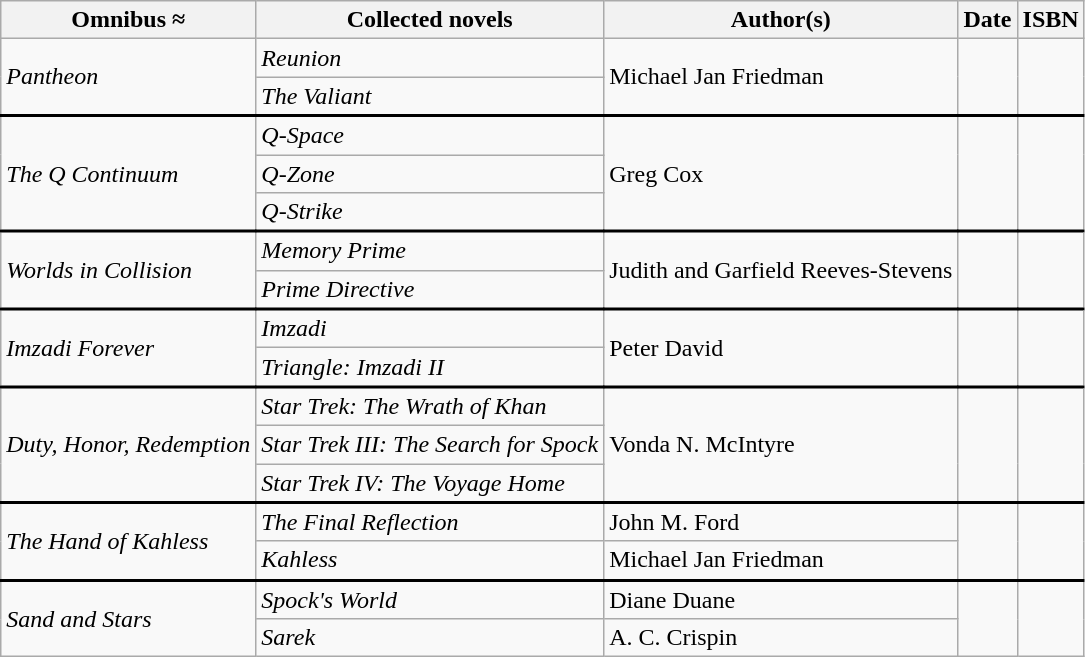<table class="wikitable">
<tr>
<th>Omnibus ≈</th>
<th>Collected novels</th>
<th>Author(s)</th>
<th>Date</th>
<th>ISBN</th>
</tr>
<tr>
<td rowspan="2"><em>Pantheon</em></td>
<td><em>Reunion</em></td>
<td rowspan="2">Michael Jan Friedman</td>
<td rowspan="2"></td>
<td rowspan="2"></td>
</tr>
<tr>
<td><em>The Valiant</em></td>
</tr>
<tr style="border-top: 2px solid; height: 0px;">
<td rowspan="3"><em>The Q Continuum</em></td>
<td><em>Q-Space</em></td>
<td rowspan="3">Greg Cox</td>
<td rowspan="3"></td>
<td rowspan="3"></td>
</tr>
<tr>
<td><em>Q-Zone</em></td>
</tr>
<tr>
<td><em>Q-Strike</em></td>
</tr>
<tr style="border-top: 2px solid; height: 0px;">
<td rowspan="2"><em>Worlds in Collision</em></td>
<td><em>Memory Prime</em></td>
<td rowspan="2">Judith and Garfield Reeves-Stevens</td>
<td rowspan="2"></td>
<td rowspan="2"></td>
</tr>
<tr>
<td><em>Prime Directive</em></td>
</tr>
<tr style="border-top: 2px solid; height: 0px;">
<td rowspan="2"><em>Imzadi Forever</em></td>
<td><em>Imzadi</em></td>
<td rowspan="2">Peter David</td>
<td rowspan="2"></td>
<td rowspan="2"></td>
</tr>
<tr>
<td><em>Triangle: Imzadi II</em></td>
</tr>
<tr style="border-top: 2px solid; height: 0px;">
<td rowspan="3"><em>Duty, Honor, Redemption</em></td>
<td><em>Star Trek: The Wrath of Khan</em></td>
<td rowspan="3">Vonda N. McIntyre</td>
<td rowspan="3"></td>
<td rowspan="3"></td>
</tr>
<tr>
<td><em>Star Trek III: The Search for Spock</em></td>
</tr>
<tr>
<td><em>Star Trek IV: The Voyage Home</em></td>
</tr>
<tr style="border-top: 2px solid; height: 0px;">
<td rowspan="2"><em>The Hand of Kahless</em></td>
<td><em>The Final Reflection</em></td>
<td>John M. Ford</td>
<td rowspan="2"></td>
<td rowspan="2"></td>
</tr>
<tr>
<td><em>Kahless</em></td>
<td>Michael Jan Friedman</td>
</tr>
<tr style="border-top: 2px solid; height: 0px;">
<td rowspan="2"><em>Sand and Stars</em></td>
<td><em>Spock's World</em></td>
<td>Diane Duane</td>
<td rowspan="2"></td>
<td rowspan="2"></td>
</tr>
<tr>
<td><em>Sarek</em></td>
<td>A. C. Crispin</td>
</tr>
</table>
